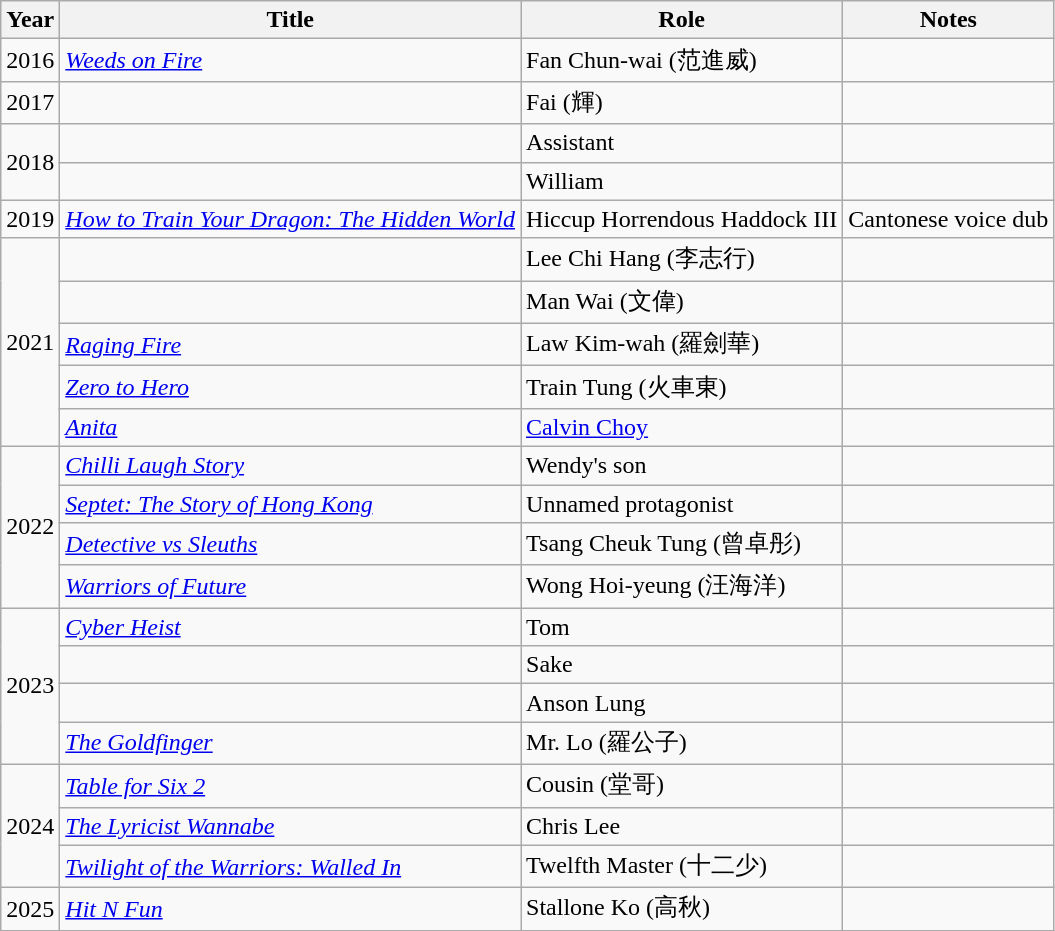<table class="wikitable">
<tr>
<th>Year</th>
<th>Title</th>
<th>Role</th>
<th>Notes</th>
</tr>
<tr>
<td>2016</td>
<td><em><a href='#'>Weeds on Fire</a></em></td>
<td>Fan Chun-wai (范進威)</td>
<td></td>
</tr>
<tr>
<td>2017</td>
<td><em></em></td>
<td>Fai (輝)</td>
<td></td>
</tr>
<tr>
<td rowspan="2">2018</td>
<td><em></em></td>
<td>Assistant</td>
<td></td>
</tr>
<tr>
<td><em></em></td>
<td>William</td>
<td></td>
</tr>
<tr>
<td>2019</td>
<td><em><a href='#'>How to Train Your Dragon: The Hidden World</a></em></td>
<td>Hiccup Horrendous Haddock III</td>
<td>Cantonese voice dub</td>
</tr>
<tr>
<td rowspan="5">2021</td>
<td><em></em></td>
<td>Lee Chi Hang (李志行)</td>
<td></td>
</tr>
<tr>
<td><em></em></td>
<td>Man Wai (文偉)</td>
<td></td>
</tr>
<tr>
<td><em><a href='#'>Raging Fire</a></em></td>
<td>Law Kim-wah (羅劍華)</td>
<td></td>
</tr>
<tr>
<td><em><a href='#'>Zero to Hero</a></em></td>
<td>Train Tung (火車東)</td>
<td></td>
</tr>
<tr>
<td><em><a href='#'>Anita</a></em></td>
<td><a href='#'>Calvin Choy</a></td>
<td></td>
</tr>
<tr>
<td rowspan="4">2022</td>
<td><em><a href='#'>Chilli Laugh Story</a></em></td>
<td>Wendy's son</td>
<td></td>
</tr>
<tr>
<td><em><a href='#'>Septet: The Story of Hong Kong</a></em></td>
<td>Unnamed protagonist</td>
<td></td>
</tr>
<tr>
<td><em><a href='#'>Detective vs Sleuths</a></em></td>
<td>Tsang Cheuk Tung (曾卓彤)</td>
<td></td>
</tr>
<tr>
<td><em><a href='#'>Warriors of Future</a></em></td>
<td>Wong Hoi-yeung (汪海洋)</td>
<td></td>
</tr>
<tr>
<td rowspan="4">2023</td>
<td><em><a href='#'>Cyber Heist</a></em></td>
<td>Tom</td>
<td></td>
</tr>
<tr>
<td><em></em></td>
<td>Sake</td>
<td></td>
</tr>
<tr>
<td><em></em></td>
<td>Anson Lung</td>
<td></td>
</tr>
<tr>
<td><em><a href='#'>The Goldfinger</a></em></td>
<td>Mr. Lo (羅公子)</td>
<td></td>
</tr>
<tr>
<td rowspan="3">2024</td>
<td><em><a href='#'>Table for Six 2</a></em></td>
<td>Cousin (堂哥)</td>
<td></td>
</tr>
<tr>
<td><em><a href='#'>The Lyricist Wannabe</a></em></td>
<td>Chris Lee</td>
<td></td>
</tr>
<tr>
<td><em><a href='#'>Twilight of the Warriors: Walled In</a></em></td>
<td>Twelfth Master (十二少)</td>
<td></td>
</tr>
<tr>
<td>2025</td>
<td><em><a href='#'>Hit N Fun</a></em></td>
<td>Stallone Ko (高秋)</td>
<td></td>
</tr>
</table>
